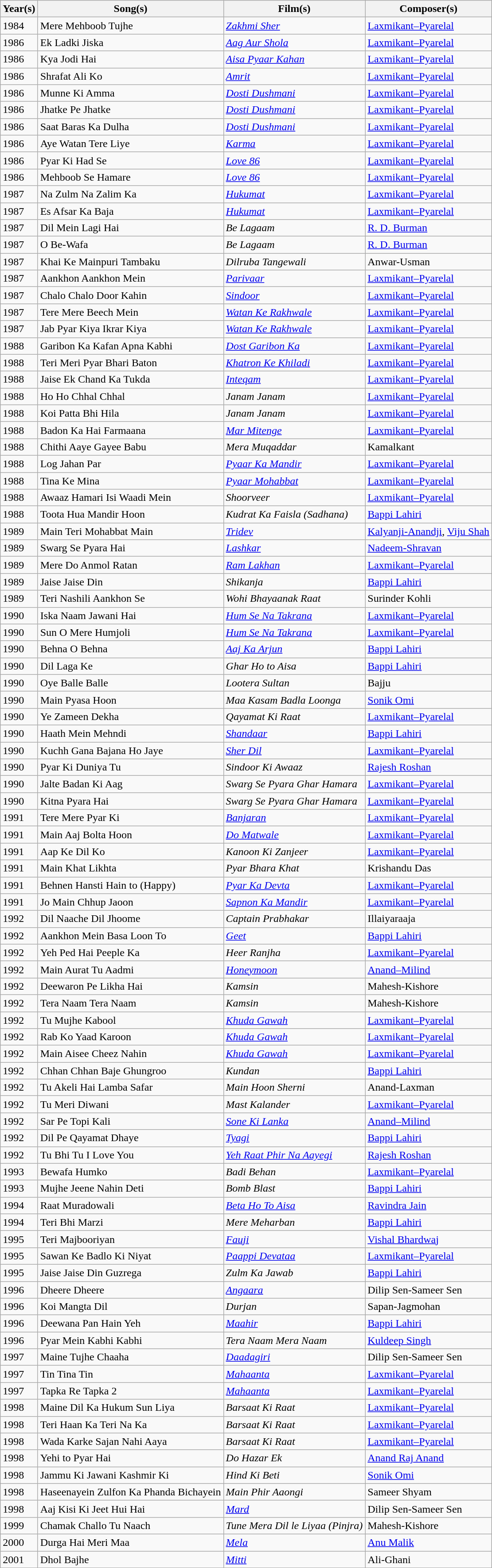<table class="wikitable sortable">
<tr>
<th>Year(s)</th>
<th>Song(s)</th>
<th>Film(s)</th>
<th>Composer(s)</th>
</tr>
<tr>
<td>1984</td>
<td>Mere Mehboob Tujhe</td>
<td><em><a href='#'>Zakhmi Sher</a></em></td>
<td><a href='#'>Laxmikant–Pyarelal</a></td>
</tr>
<tr>
<td>1986</td>
<td>Ek Ladki Jiska</td>
<td><em><a href='#'>Aag Aur Shola</a></em></td>
<td><a href='#'>Laxmikant–Pyarelal</a></td>
</tr>
<tr>
<td>1986</td>
<td>Kya Jodi Hai</td>
<td><em><a href='#'>Aisa Pyaar Kahan</a></em></td>
<td><a href='#'>Laxmikant–Pyarelal</a></td>
</tr>
<tr>
<td>1986</td>
<td>Shrafat Ali Ko</td>
<td><a href='#'><em>Amrit</em></a></td>
<td><a href='#'>Laxmikant–Pyarelal</a></td>
</tr>
<tr>
<td>1986</td>
<td>Munne Ki Amma</td>
<td><em><a href='#'>Dosti Dushmani</a></em></td>
<td><a href='#'>Laxmikant–Pyarelal</a></td>
</tr>
<tr>
<td>1986</td>
<td>Jhatke Pe Jhatke</td>
<td><em><a href='#'>Dosti Dushmani</a></em></td>
<td><a href='#'>Laxmikant–Pyarelal</a></td>
</tr>
<tr>
<td>1986</td>
<td>Saat Baras Ka Dulha</td>
<td><em><a href='#'>Dosti Dushmani</a></em></td>
<td><a href='#'>Laxmikant–Pyarelal</a></td>
</tr>
<tr>
<td>1986</td>
<td>Aye Watan Tere Liye</td>
<td><a href='#'><em>Karma</em></a></td>
<td><a href='#'>Laxmikant–Pyarelal</a></td>
</tr>
<tr>
<td>1986</td>
<td>Pyar Ki Had Se</td>
<td><em><a href='#'>Love 86</a></em></td>
<td><a href='#'>Laxmikant–Pyarelal</a></td>
</tr>
<tr>
<td>1986</td>
<td>Mehboob Se Hamare</td>
<td><em><a href='#'>Love 86</a></em></td>
<td><a href='#'>Laxmikant–Pyarelal</a></td>
</tr>
<tr>
<td>1987</td>
<td>Na Zulm Na Zalim Ka</td>
<td><em><a href='#'>Hukumat</a></em></td>
<td><a href='#'>Laxmikant–Pyarelal</a></td>
</tr>
<tr>
<td>1987</td>
<td>Es Afsar Ka Baja</td>
<td><em><a href='#'>Hukumat</a></em></td>
<td><a href='#'>Laxmikant–Pyarelal</a></td>
</tr>
<tr>
<td>1987</td>
<td>Dil Mein Lagi Hai</td>
<td><em>Be Lagaam</em></td>
<td><a href='#'>R. D. Burman</a></td>
</tr>
<tr>
<td>1987</td>
<td>O Be-Wafa</td>
<td><em>Be Lagaam</em></td>
<td><a href='#'>R. D. Burman</a></td>
</tr>
<tr>
<td>1987</td>
<td>Khai Ke Mainpuri Tambaku</td>
<td><em>Dilruba Tangewali</em></td>
<td>Anwar-Usman</td>
</tr>
<tr>
<td>1987</td>
<td>Aankhon Aankhon Mein</td>
<td><a href='#'><em>Parivaar</em></a></td>
<td><a href='#'>Laxmikant–Pyarelal</a></td>
</tr>
<tr>
<td>1987</td>
<td>Chalo Chalo Door Kahin</td>
<td><a href='#'><em>Sindoor</em></a></td>
<td><a href='#'>Laxmikant–Pyarelal</a></td>
</tr>
<tr>
<td>1987</td>
<td>Tere Mere Beech Mein</td>
<td><em><a href='#'>Watan Ke Rakhwale</a></em></td>
<td><a href='#'>Laxmikant–Pyarelal</a></td>
</tr>
<tr>
<td>1987</td>
<td>Jab Pyar Kiya Ikrar Kiya</td>
<td><em><a href='#'>Watan Ke Rakhwale</a></em></td>
<td><a href='#'>Laxmikant–Pyarelal</a></td>
</tr>
<tr>
<td>1988</td>
<td>Garibon Ka Kafan Apna Kabhi</td>
<td><em><a href='#'>Dost Garibon Ka</a></em></td>
<td><a href='#'>Laxmikant–Pyarelal</a></td>
</tr>
<tr>
<td>1988</td>
<td>Teri Meri Pyar Bhari Baton</td>
<td><a href='#'><em>Khatron Ke Khiladi</em></a></td>
<td><a href='#'>Laxmikant–Pyarelal</a></td>
</tr>
<tr>
<td>1988</td>
<td>Jaise Ek Chand Ka Tukda</td>
<td><em><a href='#'>Inteqam</a></em></td>
<td><a href='#'>Laxmikant–Pyarelal</a></td>
</tr>
<tr>
<td>1988</td>
<td>Ho Ho Chhal Chhal</td>
<td><em>Janam Janam</em></td>
<td><a href='#'>Laxmikant–Pyarelal</a></td>
</tr>
<tr>
<td>1988</td>
<td>Koi Patta Bhi Hila</td>
<td><em>Janam Janam</em></td>
<td><a href='#'>Laxmikant–Pyarelal</a></td>
</tr>
<tr>
<td>1988</td>
<td>Badon Ka Hai Farmaana</td>
<td><em><a href='#'>Mar Mitenge</a></em></td>
<td><a href='#'>Laxmikant–Pyarelal</a></td>
</tr>
<tr>
<td>1988</td>
<td>Chithi Aaye Gayee Babu</td>
<td><em>Mera Muqaddar</em></td>
<td>Kamalkant</td>
</tr>
<tr>
<td>1988</td>
<td>Log Jahan Par</td>
<td><em><a href='#'>Pyaar Ka Mandir</a></em></td>
<td><a href='#'>Laxmikant–Pyarelal</a></td>
</tr>
<tr>
<td>1988</td>
<td>Tina Ke Mina</td>
<td><em><a href='#'>Pyaar Mohabbat</a></em></td>
<td><a href='#'>Laxmikant–Pyarelal</a></td>
</tr>
<tr>
<td>1988</td>
<td>Awaaz Hamari Isi Waadi Mein</td>
<td><em>Shoorveer</em></td>
<td><a href='#'>Laxmikant–Pyarelal</a></td>
</tr>
<tr>
<td>1988</td>
<td>Toota Hua Mandir Hoon</td>
<td><em>Kudrat Ka Faisla (Sadhana)</em></td>
<td><a href='#'>Bappi Lahiri</a></td>
</tr>
<tr>
<td>1989</td>
<td>Main Teri Mohabbat Main</td>
<td><em><a href='#'>Tridev</a></em></td>
<td><a href='#'>Kalyanji-Anandji</a>, <a href='#'>Viju Shah</a></td>
</tr>
<tr>
<td>1989</td>
<td>Swarg Se Pyara Hai</td>
<td><a href='#'><em>Lashkar</em></a></td>
<td><a href='#'>Nadeem-Shravan</a></td>
</tr>
<tr>
<td>1989</td>
<td>Mere Do Anmol Ratan</td>
<td><em><a href='#'>Ram Lakhan</a></em></td>
<td><a href='#'>Laxmikant–Pyarelal</a></td>
</tr>
<tr>
<td>1989</td>
<td>Jaise Jaise Din</td>
<td><em>Shikanja</em></td>
<td><a href='#'>Bappi Lahiri</a></td>
</tr>
<tr>
<td>1989</td>
<td>Teri Nashili Aankhon Se</td>
<td><em>Wohi Bhayaanak Raat</em></td>
<td>Surinder Kohli</td>
</tr>
<tr>
<td>1990</td>
<td>Iska Naam Jawani Hai</td>
<td><em><a href='#'>Hum Se Na Takrana</a></em></td>
<td><a href='#'>Laxmikant–Pyarelal</a></td>
</tr>
<tr>
<td>1990</td>
<td>Sun O Mere Humjoli</td>
<td><em><a href='#'>Hum Se Na Takrana</a></em></td>
<td><a href='#'>Laxmikant–Pyarelal</a></td>
</tr>
<tr>
<td>1990</td>
<td>Behna O Behna</td>
<td><em><a href='#'>Aaj Ka Arjun</a></em></td>
<td><a href='#'>Bappi Lahiri</a></td>
</tr>
<tr>
<td>1990</td>
<td>Dil Laga Ke</td>
<td><em>Ghar Ho to Aisa</em></td>
<td><a href='#'>Bappi Lahiri</a></td>
</tr>
<tr>
<td>1990</td>
<td>Oye Balle Balle</td>
<td><em>Lootera Sultan</em></td>
<td>Bajju</td>
</tr>
<tr>
<td>1990</td>
<td>Main Pyasa Hoon</td>
<td><em>Maa Kasam Badla Loonga</em></td>
<td><a href='#'>Sonik Omi</a></td>
</tr>
<tr>
<td>1990</td>
<td>Ye Zameen Dekha</td>
<td><em>Qayamat Ki Raat</em></td>
<td><a href='#'>Laxmikant–Pyarelal</a></td>
</tr>
<tr>
<td>1990</td>
<td>Haath Mein Mehndi</td>
<td><em><a href='#'>Shandaar</a></em></td>
<td><a href='#'>Bappi Lahiri</a></td>
</tr>
<tr>
<td>1990</td>
<td>Kuchh Gana Bajana Ho Jaye</td>
<td><em><a href='#'>Sher Dil</a></em></td>
<td><a href='#'>Laxmikant–Pyarelal</a></td>
</tr>
<tr>
<td>1990</td>
<td>Pyar Ki Duniya Tu</td>
<td><em>Sindoor Ki Awaaz</em></td>
<td><a href='#'>Rajesh Roshan</a></td>
</tr>
<tr>
<td>1990</td>
<td>Jalte Badan Ki Aag</td>
<td><em>Swarg Se Pyara Ghar Hamara</em></td>
<td><a href='#'>Laxmikant–Pyarelal</a></td>
</tr>
<tr>
<td>1990</td>
<td>Kitna Pyara Hai</td>
<td><em>Swarg Se Pyara Ghar Hamara</em></td>
<td><a href='#'>Laxmikant–Pyarelal</a></td>
</tr>
<tr>
<td>1991</td>
<td>Tere Mere Pyar Ki</td>
<td><em><a href='#'>Banjaran</a></em></td>
<td><a href='#'>Laxmikant–Pyarelal</a></td>
</tr>
<tr>
<td>1991</td>
<td>Main Aaj Bolta Hoon</td>
<td><em><a href='#'>Do Matwale</a></em></td>
<td><a href='#'>Laxmikant–Pyarelal</a></td>
</tr>
<tr>
<td>1991</td>
<td>Aap Ke Dil Ko</td>
<td><em>Kanoon Ki Zanjeer</em></td>
<td><a href='#'>Laxmikant–Pyarelal</a></td>
</tr>
<tr>
<td>1991</td>
<td>Main Khat Likhta</td>
<td><em>Pyar Bhara Khat</em></td>
<td>Krishandu Das</td>
</tr>
<tr>
<td>1991</td>
<td>Behnen Hansti Hain to (Happy)</td>
<td><em><a href='#'>Pyar Ka Devta</a></em></td>
<td><a href='#'>Laxmikant–Pyarelal</a></td>
</tr>
<tr>
<td>1991</td>
<td>Jo Main Chhup Jaoon</td>
<td><em><a href='#'>Sapnon Ka Mandir</a></em></td>
<td><a href='#'>Laxmikant–Pyarelal</a></td>
</tr>
<tr>
<td>1992</td>
<td>Dil Naache Dil Jhoome</td>
<td><em>Captain Prabhakar</em></td>
<td>Illaiyaraaja</td>
</tr>
<tr>
<td>1992</td>
<td>Aankhon Mein Basa Loon To</td>
<td><a href='#'><em>Geet</em></a></td>
<td><a href='#'>Bappi Lahiri</a></td>
</tr>
<tr>
<td>1992</td>
<td>Yeh Ped Hai Peeple Ka</td>
<td><em>Heer Ranjha</em></td>
<td><a href='#'>Laxmikant–Pyarelal</a></td>
</tr>
<tr>
<td>1992</td>
<td>Main Aurat Tu Aadmi</td>
<td><a href='#'><em>Honeymoon</em></a></td>
<td><a href='#'>Anand–Milind</a></td>
</tr>
<tr>
<td>1992</td>
<td>Deewaron Pe Likha Hai</td>
<td><em>Kamsin</em></td>
<td>Mahesh-Kishore</td>
</tr>
<tr>
<td>1992</td>
<td>Tera Naam Tera Naam</td>
<td><em>Kamsin</em></td>
<td>Mahesh-Kishore</td>
</tr>
<tr>
<td>1992</td>
<td>Tu Mujhe Kabool</td>
<td><em><a href='#'>Khuda Gawah</a></em></td>
<td><a href='#'>Laxmikant–Pyarelal</a></td>
</tr>
<tr>
<td>1992</td>
<td>Rab Ko Yaad Karoon</td>
<td><em><a href='#'>Khuda Gawah</a></em></td>
<td><a href='#'>Laxmikant–Pyarelal</a></td>
</tr>
<tr>
<td>1992</td>
<td>Main Aisee Cheez Nahin</td>
<td><em><a href='#'>Khuda Gawah</a></em></td>
<td><a href='#'>Laxmikant–Pyarelal</a></td>
</tr>
<tr>
<td>1992</td>
<td>Chhan Chhan Baje Ghungroo</td>
<td><em>Kundan</em></td>
<td><a href='#'>Bappi Lahiri</a></td>
</tr>
<tr>
<td>1992</td>
<td>Tu Akeli Hai Lamba Safar</td>
<td><em>Main Hoon Sherni</em></td>
<td>Anand-Laxman</td>
</tr>
<tr>
<td>1992</td>
<td>Tu Meri Diwani</td>
<td><em>Mast Kalander</em></td>
<td><a href='#'>Laxmikant–Pyarelal</a></td>
</tr>
<tr>
<td>1992</td>
<td>Sar Pe Topi Kali</td>
<td><em><a href='#'>Sone Ki Lanka</a></em></td>
<td><a href='#'>Anand–Milind</a></td>
</tr>
<tr>
<td>1992</td>
<td>Dil Pe Qayamat Dhaye</td>
<td><a href='#'><em>Tyagi</em></a></td>
<td><a href='#'>Bappi Lahiri</a></td>
</tr>
<tr>
<td>1992</td>
<td>Tu Bhi Tu I Love You</td>
<td><a href='#'><em>Yeh Raat Phir Na Aayegi</em></a></td>
<td><a href='#'>Rajesh Roshan</a></td>
</tr>
<tr>
<td>1993</td>
<td>Bewafa Humko</td>
<td><em>Badi Behan</em></td>
<td><a href='#'>Laxmikant–Pyarelal</a></td>
</tr>
<tr>
<td>1993</td>
<td>Mujhe Jeene Nahin Deti</td>
<td><em>Bomb Blast</em></td>
<td><a href='#'>Bappi Lahiri</a></td>
</tr>
<tr>
<td>1994</td>
<td>Raat Muradowali</td>
<td><em><a href='#'>Beta Ho To Aisa</a></em></td>
<td><a href='#'>Ravindra Jain</a></td>
</tr>
<tr>
<td>1994</td>
<td>Teri Bhi Marzi</td>
<td><em>Mere Meharban</em></td>
<td><a href='#'>Bappi Lahiri</a></td>
</tr>
<tr>
<td>1995</td>
<td>Teri Majbooriyan</td>
<td><a href='#'><em>Fauji</em></a></td>
<td><a href='#'>Vishal Bhardwaj</a></td>
</tr>
<tr>
<td>1995</td>
<td>Sawan Ke Badlo Ki Niyat</td>
<td><em><a href='#'>Paappi Devataa</a></em></td>
<td><a href='#'>Laxmikant–Pyarelal</a></td>
</tr>
<tr>
<td>1995</td>
<td>Jaise Jaise Din Guzrega</td>
<td><em>Zulm Ka Jawab</em></td>
<td><a href='#'>Bappi Lahiri</a></td>
</tr>
<tr>
<td>1996</td>
<td>Dheere Dheere</td>
<td><em><a href='#'>Angaara</a></em></td>
<td>Dilip Sen-Sameer Sen</td>
</tr>
<tr>
<td>1996</td>
<td>Koi Mangta Dil</td>
<td><em>Durjan</em></td>
<td>Sapan-Jagmohan</td>
</tr>
<tr>
<td>1996</td>
<td>Deewana Pan Hain Yeh</td>
<td><em><a href='#'>Maahir</a></em></td>
<td><a href='#'>Bappi Lahiri</a></td>
</tr>
<tr>
<td>1996</td>
<td>Pyar Mein Kabhi Kabhi</td>
<td><em>Tera Naam Mera Naam</em></td>
<td><a href='#'>Kuldeep Singh</a></td>
</tr>
<tr>
<td>1997</td>
<td>Maine Tujhe Chaaha</td>
<td><em><a href='#'>Daadagiri</a></em></td>
<td>Dilip Sen-Sameer Sen</td>
</tr>
<tr>
<td>1997</td>
<td>Tin Tina Tin</td>
<td><em><a href='#'>Mahaanta</a></em></td>
<td><a href='#'>Laxmikant–Pyarelal</a></td>
</tr>
<tr>
<td>1997</td>
<td>Tapka Re Tapka 2</td>
<td><em><a href='#'>Mahaanta</a></em></td>
<td><a href='#'>Laxmikant–Pyarelal</a></td>
</tr>
<tr>
<td>1998</td>
<td>Maine Dil Ka Hukum Sun Liya</td>
<td><em>Barsaat Ki Raat</em></td>
<td><a href='#'>Laxmikant–Pyarelal</a></td>
</tr>
<tr>
<td>1998</td>
<td>Teri Haan Ka Teri Na Ka</td>
<td><em>Barsaat Ki Raat</em></td>
<td><a href='#'>Laxmikant–Pyarelal</a></td>
</tr>
<tr>
<td>1998</td>
<td>Wada Karke Sajan Nahi Aaya</td>
<td><em>Barsaat Ki Raat</em></td>
<td><a href='#'>Laxmikant–Pyarelal</a></td>
</tr>
<tr>
<td>1998</td>
<td>Yehi to Pyar Hai</td>
<td><em>Do Hazar Ek</em></td>
<td><a href='#'>Anand Raj Anand</a></td>
</tr>
<tr>
<td>1998</td>
<td>Jammu Ki Jawani Kashmir Ki</td>
<td><em>Hind Ki Beti</em></td>
<td><a href='#'>Sonik Omi</a></td>
</tr>
<tr>
<td>1998</td>
<td>Haseenayein Zulfon Ka Phanda Bichayein</td>
<td><em>Main Phir Aaongi</em></td>
<td>Sameer Shyam</td>
</tr>
<tr>
<td>1998</td>
<td>Aaj Kisi Ki Jeet Hui Hai</td>
<td><a href='#'><em>Mard</em></a></td>
<td>Dilip Sen-Sameer Sen</td>
</tr>
<tr>
<td>1999</td>
<td>Chamak Challo Tu Naach</td>
<td><em>Tune Mera Dil le Liyaa (Pinjra)</em></td>
<td>Mahesh-Kishore</td>
</tr>
<tr>
<td>2000</td>
<td>Durga Hai Meri Maa</td>
<td><a href='#'><em>Mela</em></a></td>
<td><a href='#'>Anu Malik</a></td>
</tr>
<tr>
<td>2001</td>
<td>Dhol Bajhe</td>
<td><a href='#'><em>Mitti</em></a></td>
<td>Ali-Ghani</td>
</tr>
</table>
